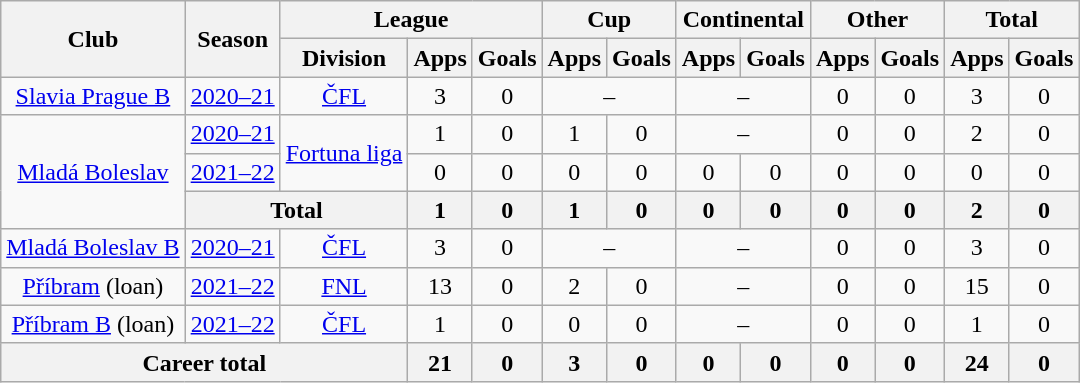<table class="wikitable" style="text-align: center">
<tr>
<th rowspan="2">Club</th>
<th rowspan="2">Season</th>
<th colspan="3">League</th>
<th colspan="2">Cup</th>
<th colspan="2">Continental</th>
<th colspan="2">Other</th>
<th colspan="2">Total</th>
</tr>
<tr>
<th>Division</th>
<th>Apps</th>
<th>Goals</th>
<th>Apps</th>
<th>Goals</th>
<th>Apps</th>
<th>Goals</th>
<th>Apps</th>
<th>Goals</th>
<th>Apps</th>
<th>Goals</th>
</tr>
<tr>
<td><a href='#'>Slavia Prague B</a></td>
<td><a href='#'>2020–21</a></td>
<td><a href='#'>ČFL</a></td>
<td>3</td>
<td>0</td>
<td colspan="2">–</td>
<td colspan="2">–</td>
<td>0</td>
<td>0</td>
<td>3</td>
<td>0</td>
</tr>
<tr>
<td rowspan="3"><a href='#'>Mladá Boleslav</a></td>
<td><a href='#'>2020–21</a></td>
<td rowspan="2"><a href='#'>Fortuna liga</a></td>
<td>1</td>
<td>0</td>
<td>1</td>
<td>0</td>
<td colspan="2">–</td>
<td>0</td>
<td>0</td>
<td>2</td>
<td>0</td>
</tr>
<tr>
<td><a href='#'>2021–22</a></td>
<td>0</td>
<td>0</td>
<td>0</td>
<td>0</td>
<td>0</td>
<td>0</td>
<td>0</td>
<td>0</td>
<td>0</td>
<td>0</td>
</tr>
<tr>
<th colspan="2"><strong>Total</strong></th>
<th>1</th>
<th>0</th>
<th>1</th>
<th>0</th>
<th>0</th>
<th>0</th>
<th>0</th>
<th>0</th>
<th>2</th>
<th>0</th>
</tr>
<tr>
<td><a href='#'>Mladá Boleslav B</a></td>
<td><a href='#'>2020–21</a></td>
<td><a href='#'>ČFL</a></td>
<td>3</td>
<td>0</td>
<td colspan="2">–</td>
<td colspan="2">–</td>
<td>0</td>
<td>0</td>
<td>3</td>
<td>0</td>
</tr>
<tr>
<td><a href='#'>Příbram</a> (loan)</td>
<td><a href='#'>2021–22</a></td>
<td><a href='#'>FNL</a></td>
<td>13</td>
<td>0</td>
<td>2</td>
<td>0</td>
<td colspan="2">–</td>
<td>0</td>
<td>0</td>
<td>15</td>
<td>0</td>
</tr>
<tr>
<td><a href='#'>Příbram B</a> (loan)</td>
<td><a href='#'>2021–22</a></td>
<td><a href='#'>ČFL</a></td>
<td>1</td>
<td>0</td>
<td>0</td>
<td>0</td>
<td colspan="2">–</td>
<td>0</td>
<td>0</td>
<td>1</td>
<td>0</td>
</tr>
<tr>
<th colspan="3"><strong>Career total</strong></th>
<th>21</th>
<th>0</th>
<th>3</th>
<th>0</th>
<th>0</th>
<th>0</th>
<th>0</th>
<th>0</th>
<th>24</th>
<th>0</th>
</tr>
</table>
